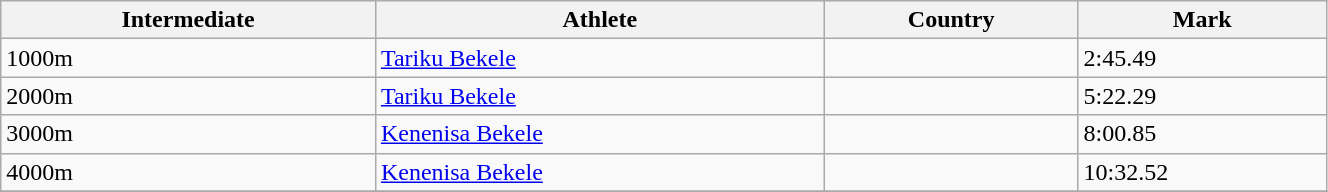<table class="wikitable" width=70%>
<tr>
<th>Intermediate</th>
<th>Athlete</th>
<th>Country</th>
<th>Mark</th>
</tr>
<tr>
<td>1000m</td>
<td><a href='#'>Tariku Bekele</a></td>
<td></td>
<td>2:45.49</td>
</tr>
<tr>
<td>2000m</td>
<td><a href='#'>Tariku Bekele</a></td>
<td></td>
<td>5:22.29</td>
</tr>
<tr>
<td>3000m</td>
<td><a href='#'>Kenenisa Bekele</a></td>
<td></td>
<td>8:00.85</td>
</tr>
<tr>
<td>4000m</td>
<td><a href='#'>Kenenisa Bekele</a></td>
<td></td>
<td>10:32.52</td>
</tr>
<tr>
</tr>
</table>
